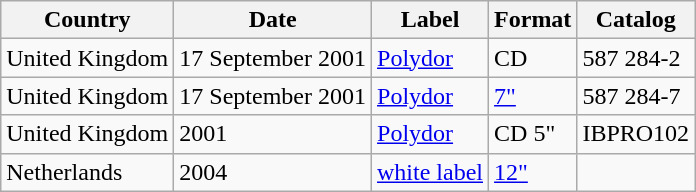<table class="wikitable">
<tr>
<th>Country</th>
<th>Date</th>
<th>Label</th>
<th>Format</th>
<th>Catalog</th>
</tr>
<tr>
<td>United Kingdom</td>
<td>17 September 2001</td>
<td><a href='#'>Polydor</a></td>
<td>CD</td>
<td>587 284-2</td>
</tr>
<tr>
<td>United Kingdom</td>
<td>17 September 2001</td>
<td><a href='#'>Polydor</a></td>
<td><a href='#'>7"</a></td>
<td>587 284-7</td>
</tr>
<tr>
<td>United Kingdom</td>
<td>2001</td>
<td><a href='#'>Polydor</a></td>
<td>CD 5"</td>
<td>IBPRO102</td>
</tr>
<tr>
<td>Netherlands</td>
<td>2004</td>
<td><a href='#'>white label</a></td>
<td><a href='#'>12"</a></td>
<td></td>
</tr>
</table>
